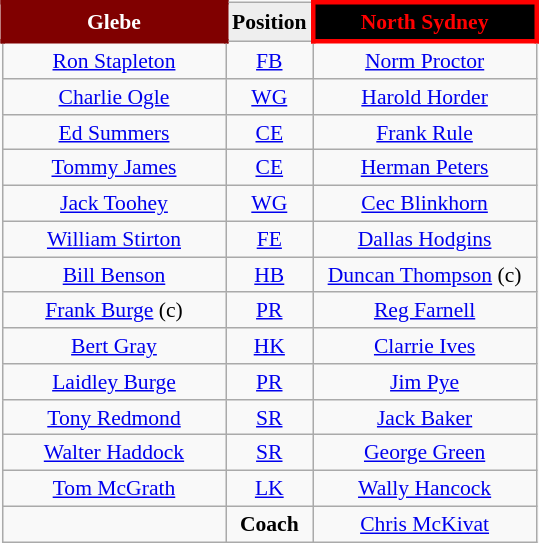<table align="right" class="wikitable" style="font-size:90%; margin-left:1em">
<tr bgcolor="#FF0033">
<th style="width:140px; border:3px solid maroon; background: maroon; color: white">Glebe</th>
<th style="width:40px; text-align:center; background:#eee; color:black;">Position</th>
<th style="width:140px; border:3px solid red; background: black; color: red">North Sydney</th>
</tr>
<tr align=center>
<td><a href='#'>Ron Stapleton</a></td>
<td><a href='#'>FB</a></td>
<td><a href='#'>Norm Proctor</a></td>
</tr>
<tr align=center>
<td><a href='#'>Charlie Ogle</a></td>
<td><a href='#'>WG</a></td>
<td><a href='#'>Harold Horder</a></td>
</tr>
<tr align=center>
<td><a href='#'>Ed Summers</a></td>
<td><a href='#'>CE</a></td>
<td><a href='#'>Frank Rule</a></td>
</tr>
<tr align=center>
<td><a href='#'>Tommy James</a></td>
<td><a href='#'>CE</a></td>
<td><a href='#'>Herman Peters</a></td>
</tr>
<tr align=center>
<td><a href='#'>Jack Toohey</a></td>
<td><a href='#'>WG</a></td>
<td><a href='#'>Cec Blinkhorn</a></td>
</tr>
<tr align=center>
<td><a href='#'>William Stirton</a></td>
<td><a href='#'>FE</a></td>
<td><a href='#'>Dallas Hodgins</a></td>
</tr>
<tr align=center>
<td><a href='#'>Bill Benson</a></td>
<td><a href='#'>HB</a></td>
<td><a href='#'>Duncan Thompson</a> (c)</td>
</tr>
<tr align=center>
<td><a href='#'>Frank Burge</a> (c)</td>
<td><a href='#'>PR</a></td>
<td><a href='#'>Reg Farnell</a></td>
</tr>
<tr align=center>
<td><a href='#'>Bert Gray</a></td>
<td><a href='#'>HK</a></td>
<td><a href='#'>Clarrie Ives</a></td>
</tr>
<tr align=center>
<td><a href='#'>Laidley Burge</a></td>
<td><a href='#'>PR</a></td>
<td><a href='#'>Jim Pye</a></td>
</tr>
<tr align=center>
<td><a href='#'>Tony Redmond</a></td>
<td><a href='#'>SR</a></td>
<td><a href='#'>Jack Baker</a></td>
</tr>
<tr align=center>
<td><a href='#'>Walter Haddock</a></td>
<td><a href='#'>SR</a></td>
<td><a href='#'>George Green</a></td>
</tr>
<tr align=center>
<td><a href='#'>Tom McGrath</a></td>
<td><a href='#'>LK</a></td>
<td><a href='#'>Wally Hancock</a></td>
</tr>
<tr align=center>
<td></td>
<td><strong>Coach</strong></td>
<td><a href='#'>Chris McKivat</a></td>
</tr>
</table>
